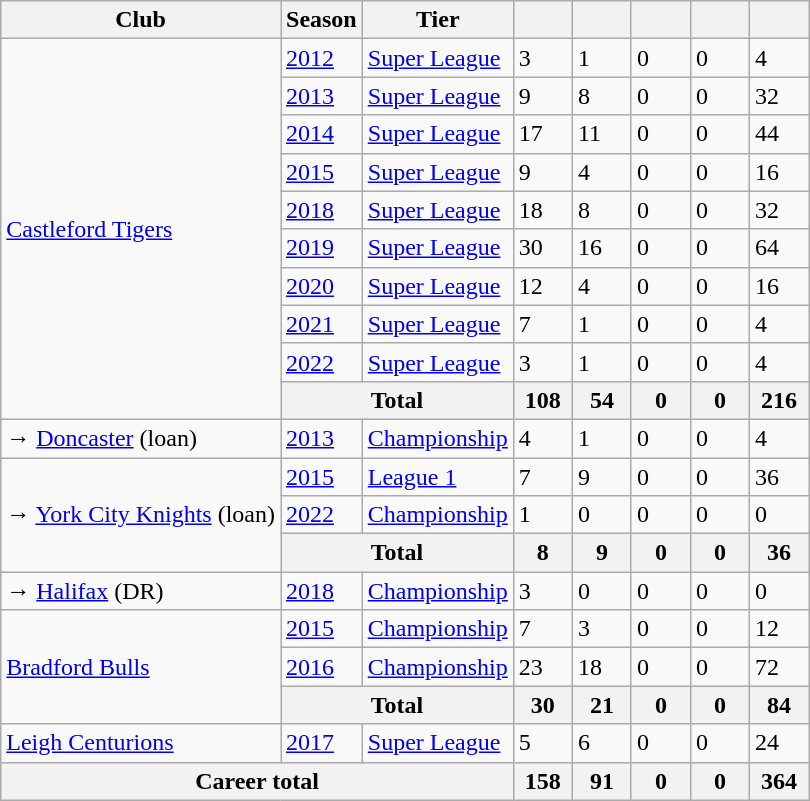<table class="wikitable defaultcenter">
<tr>
<th>Club</th>
<th>Season</th>
<th>Tier</th>
<th style="width:2em;"></th>
<th style="width:2em;"></th>
<th style="width:2em;"></th>
<th style="width:2em;"></th>
<th style="width:2em;"></th>
</tr>
<tr>
<td rowspan="10" style="text-align:left;"> <a href='#'>Castleford Tigers</a></td>
<td><a href='#'>2012</a></td>
<td><a href='#'>Super League</a></td>
<td>3</td>
<td>1</td>
<td>0</td>
<td>0</td>
<td>4</td>
</tr>
<tr>
<td><a href='#'>2013</a></td>
<td><a href='#'>Super League</a></td>
<td>9</td>
<td>8</td>
<td>0</td>
<td>0</td>
<td>32</td>
</tr>
<tr>
<td><a href='#'>2014</a></td>
<td><a href='#'>Super League</a></td>
<td>17</td>
<td>11</td>
<td>0</td>
<td>0</td>
<td>44</td>
</tr>
<tr>
<td><a href='#'>2015</a></td>
<td><a href='#'>Super League</a></td>
<td>9</td>
<td>4</td>
<td>0</td>
<td>0</td>
<td>16</td>
</tr>
<tr>
<td><a href='#'>2018</a></td>
<td><a href='#'>Super League</a></td>
<td>18</td>
<td>8</td>
<td>0</td>
<td>0</td>
<td>32</td>
</tr>
<tr>
<td><a href='#'>2019</a></td>
<td><a href='#'>Super League</a></td>
<td>30</td>
<td>16</td>
<td>0</td>
<td>0</td>
<td>64</td>
</tr>
<tr>
<td><a href='#'>2020</a></td>
<td><a href='#'>Super League</a></td>
<td>12</td>
<td>4</td>
<td>0</td>
<td>0</td>
<td>16</td>
</tr>
<tr>
<td><a href='#'>2021</a></td>
<td><a href='#'>Super League</a></td>
<td>7</td>
<td>1</td>
<td>0</td>
<td>0</td>
<td>4</td>
</tr>
<tr>
<td><a href='#'>2022</a></td>
<td><a href='#'>Super League</a></td>
<td>3</td>
<td>1</td>
<td>0</td>
<td>0</td>
<td>4</td>
</tr>
<tr>
<th colspan="2">Total</th>
<th>108</th>
<th>54</th>
<th>0</th>
<th>0</th>
<th>216</th>
</tr>
<tr>
<td style="text-align:left;">→  <a href='#'>Doncaster</a> (loan)</td>
<td><a href='#'>2013</a></td>
<td><a href='#'>Championship</a></td>
<td>4</td>
<td>1</td>
<td>0</td>
<td>0</td>
<td>4</td>
</tr>
<tr>
<td rowspan="3" style="text-align:left;">→  <a href='#'>York City Knights</a> (loan)</td>
<td><a href='#'>2015</a></td>
<td><a href='#'>League 1</a></td>
<td>7</td>
<td>9</td>
<td>0</td>
<td>0</td>
<td>36</td>
</tr>
<tr>
<td><a href='#'>2022</a></td>
<td><a href='#'>Championship</a></td>
<td>1</td>
<td>0</td>
<td>0</td>
<td>0</td>
<td>0</td>
</tr>
<tr>
<th colspan="2">Total</th>
<th>8</th>
<th>9</th>
<th>0</th>
<th>0</th>
<th>36</th>
</tr>
<tr>
<td style="text-align:left;">→  <a href='#'>Halifax</a> (DR)</td>
<td><a href='#'>2018</a></td>
<td><a href='#'>Championship</a></td>
<td>3</td>
<td>0</td>
<td>0</td>
<td>0</td>
<td>0</td>
</tr>
<tr>
<td rowspan="3" style="text-align:left;"> <a href='#'>Bradford Bulls</a></td>
<td><a href='#'>2015</a></td>
<td><a href='#'>Championship</a></td>
<td>7</td>
<td>3</td>
<td>0</td>
<td>0</td>
<td>12</td>
</tr>
<tr>
<td><a href='#'>2016</a></td>
<td><a href='#'>Championship</a></td>
<td>23</td>
<td>18</td>
<td>0</td>
<td>0</td>
<td>72</td>
</tr>
<tr>
<th colspan="2">Total</th>
<th>30</th>
<th>21</th>
<th>0</th>
<th>0</th>
<th>84</th>
</tr>
<tr>
<td style="text-align:left;"> <a href='#'>Leigh Centurions</a></td>
<td><a href='#'>2017</a></td>
<td><a href='#'>Super League</a></td>
<td>5</td>
<td>6</td>
<td>0</td>
<td>0</td>
<td>24</td>
</tr>
<tr>
<th colspan="3">Career total</th>
<th>158</th>
<th>91</th>
<th>0</th>
<th>0</th>
<th>364</th>
</tr>
</table>
